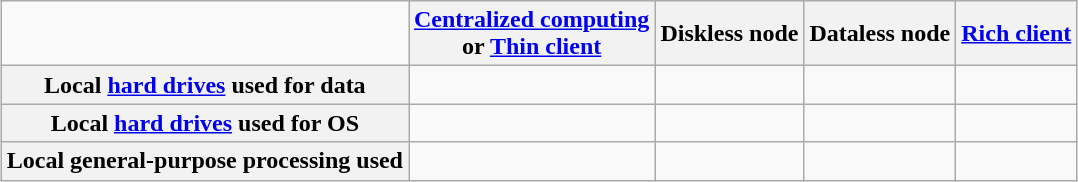<table class="wikitable" style="margin-left:auto; margin-right:auto;">
<tr>
<td></td>
<th><a href='#'>Centralized computing</a> <br>or <a href='#'>Thin client</a></th>
<th>Diskless node</th>
<th>Dataless node </th>
<th><a href='#'>Rich client</a></th>
</tr>
<tr>
<th>Local <a href='#'>hard drives</a> used for data</th>
<td></td>
<td></td>
<td></td>
<td></td>
</tr>
<tr>
<th>Local <a href='#'>hard drives</a> used for OS</th>
<td></td>
<td></td>
<td></td>
<td></td>
</tr>
<tr>
<th>Local general-purpose processing used</th>
<td></td>
<td></td>
<td></td>
<td></td>
</tr>
</table>
